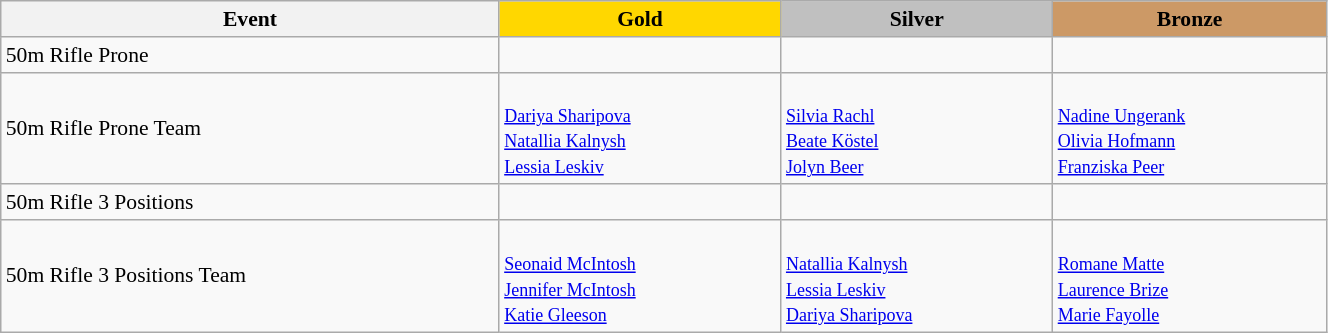<table class="wikitable" width=70% style="font-size:90%; text-align:left;">
<tr align=center>
<th>Event</th>
<td bgcolor=gold><strong>Gold</strong></td>
<td bgcolor=silver><strong>Silver</strong></td>
<td bgcolor=cc9966><strong>Bronze</strong></td>
</tr>
<tr>
<td>50m Rifle Prone</td>
<td></td>
<td></td>
<td></td>
</tr>
<tr>
<td>50m Rifle Prone Team</td>
<td><br><small><a href='#'>Dariya Sharipova</a><br><a href='#'>Natallia Kalnysh</a><br><a href='#'>Lessia Leskiv</a></small></td>
<td><br><small><a href='#'>Silvia Rachl</a><br><a href='#'>Beate Köstel</a><br><a href='#'>Jolyn Beer</a></small></td>
<td><br><small><a href='#'>Nadine Ungerank</a><br><a href='#'>Olivia Hofmann</a><br><a href='#'>Franziska Peer</a></small></td>
</tr>
<tr>
<td>50m Rifle 3 Positions</td>
<td></td>
<td></td>
<td></td>
</tr>
<tr>
<td>50m Rifle 3 Positions Team</td>
<td><br><small><a href='#'>Seonaid McIntosh</a><br><a href='#'>Jennifer McIntosh</a><br><a href='#'>Katie Gleeson</a></small></td>
<td><br><small><a href='#'>Natallia Kalnysh</a><br><a href='#'>Lessia Leskiv</a><br><a href='#'>Dariya Sharipova</a></small></td>
<td><br><small><a href='#'>Romane Matte</a><br><a href='#'>Laurence Brize</a><br><a href='#'>Marie Fayolle</a></small></td>
</tr>
</table>
